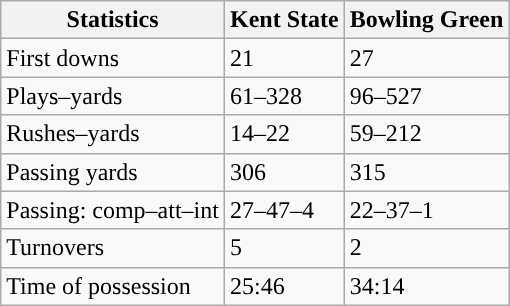<table class="wikitable" style="float:left">
<tr>
<th>Statistics</th>
<th>Kent State</th>
<th>Bowling Green</th>
</tr>
<tr>
<td>First downs</td>
<td>21</td>
<td>27</td>
</tr>
<tr>
<td>Plays–yards</td>
<td>61–328</td>
<td>96–527</td>
</tr>
<tr>
<td>Rushes–yards</td>
<td>14–22</td>
<td>59–212</td>
</tr>
<tr>
<td>Passing yards</td>
<td>306</td>
<td>315</td>
</tr>
<tr>
<td>Passing: comp–att–int</td>
<td>27–47–4</td>
<td>22–37–1</td>
</tr>
<tr>
<td>Turnovers</td>
<td>5</td>
<td>2</td>
</tr>
<tr>
<td>Time of possession</td>
<td>25:46</td>
<td>34:14</td>
</tr>
</table>
